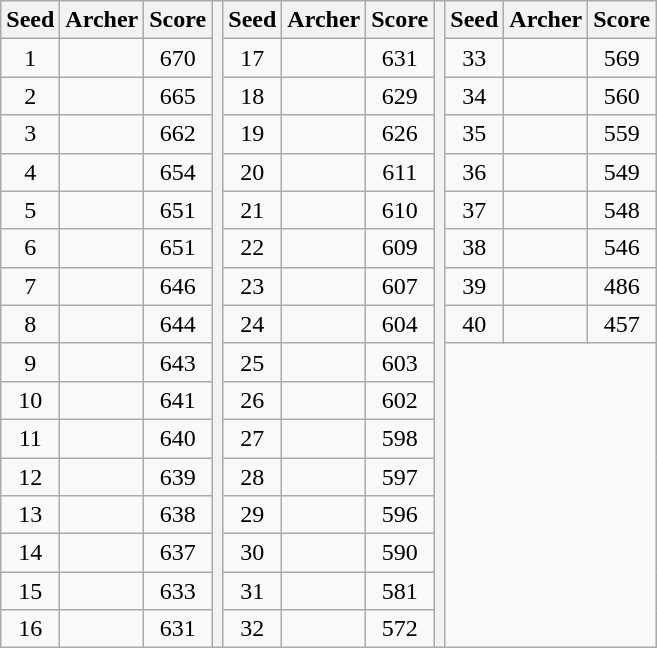<table class="wikitable" style="text-align:center">
<tr>
<th>Seed</th>
<th>Archer</th>
<th>Score</th>
<th rowspan="17"></th>
<th>Seed</th>
<th>Archer</th>
<th>Score</th>
<th rowspan="17"></th>
<th>Seed</th>
<th>Archer</th>
<th>Score</th>
</tr>
<tr>
<td>1</td>
<td align=left></td>
<td>670</td>
<td>17</td>
<td align=left></td>
<td>631</td>
<td>33</td>
<td align=left></td>
<td>569</td>
</tr>
<tr>
<td>2</td>
<td align=left></td>
<td>665</td>
<td>18</td>
<td align=left></td>
<td>629</td>
<td>34</td>
<td align=left></td>
<td>560</td>
</tr>
<tr>
<td>3</td>
<td align=left></td>
<td>662</td>
<td>19</td>
<td align=left></td>
<td>626</td>
<td>35</td>
<td align=left></td>
<td>559</td>
</tr>
<tr>
<td>4</td>
<td align=left></td>
<td>654</td>
<td>20</td>
<td align=left></td>
<td>611</td>
<td>36</td>
<td align=left></td>
<td>549</td>
</tr>
<tr>
<td>5</td>
<td align=left></td>
<td>651</td>
<td>21</td>
<td align=left></td>
<td>610</td>
<td>37</td>
<td align=left></td>
<td>548</td>
</tr>
<tr>
<td>6</td>
<td align=left></td>
<td>651</td>
<td>22</td>
<td align=left></td>
<td>609</td>
<td>38</td>
<td align=left></td>
<td>546</td>
</tr>
<tr>
<td>7</td>
<td align=left></td>
<td>646</td>
<td>23</td>
<td align=left></td>
<td>607</td>
<td>39</td>
<td align=left></td>
<td>486</td>
</tr>
<tr>
<td>8</td>
<td align=left></td>
<td>644</td>
<td>24</td>
<td align=left></td>
<td>604</td>
<td>40</td>
<td align=left></td>
<td>457</td>
</tr>
<tr>
<td>9</td>
<td align=left></td>
<td>643</td>
<td>25</td>
<td align=left></td>
<td>603</td>
</tr>
<tr>
<td>10</td>
<td align=left></td>
<td>641</td>
<td>26</td>
<td align=left></td>
<td>602</td>
</tr>
<tr>
<td>11</td>
<td align=left></td>
<td>640</td>
<td>27</td>
<td align=left></td>
<td>598</td>
</tr>
<tr>
<td>12</td>
<td align=left></td>
<td>639</td>
<td>28</td>
<td align=left></td>
<td>597</td>
</tr>
<tr>
<td>13</td>
<td align=left></td>
<td>638</td>
<td>29</td>
<td align=left></td>
<td>596</td>
</tr>
<tr>
<td>14</td>
<td align=left></td>
<td>637</td>
<td>30</td>
<td align=left></td>
<td>590</td>
</tr>
<tr>
<td>15</td>
<td align=left></td>
<td>633</td>
<td>31</td>
<td align=left></td>
<td>581</td>
</tr>
<tr>
<td>16</td>
<td align=left></td>
<td>631</td>
<td>32</td>
<td align=left></td>
<td>572</td>
</tr>
</table>
